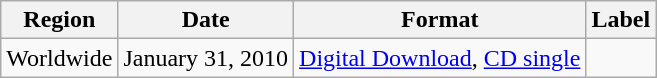<table class="wikitable">
<tr>
<th>Region</th>
<th>Date</th>
<th>Format</th>
<th>Label</th>
</tr>
<tr>
<td>Worldwide</td>
<td>January 31, 2010</td>
<td><a href='#'>Digital Download</a>, <a href='#'>CD single</a></td>
<td></td>
</tr>
</table>
